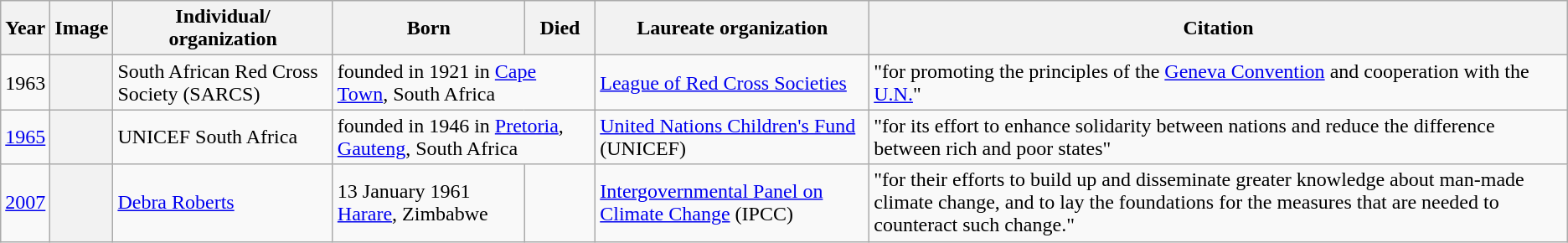<table class="wikitable sortable">
<tr>
<th>Year</th>
<th class="unportable">Image</th>
<th>Individual/<br>organization</th>
<th>Born</th>
<th>Died</th>
<th>Laureate organization</th>
<th>Citation</th>
</tr>
<tr>
<td style="text-align:center;">1963</td>
<th scope="row"></th>
<td>South African Red Cross Society (SARCS)</td>
<td colspan=2>founded in 1921 in <a href='#'>Cape Town</a>, South Africa</td>
<td><a href='#'>League of Red Cross Societies</a><br></td>
<td>"for promoting the principles of the <a href='#'>Geneva Convention</a> and cooperation with the <a href='#'>U.N.</a>"</td>
</tr>
<tr>
<td style="text-align:center;"><a href='#'>1965</a></td>
<th scope="row"></th>
<td>UNICEF South Africa</td>
<td colspan=2>founded in 1946 in <a href='#'>Pretoria</a>, <a href='#'>Gauteng</a>, South Africa</td>
<td><a href='#'>United Nations Children's Fund</a> (UNICEF)</td>
<td>"for its effort to enhance solidarity between nations and reduce the difference between rich and poor states"</td>
</tr>
<tr>
<td style="text-align:center;"><a href='#'>2007</a></td>
<th scope="row"></th>
<td><a href='#'>Debra Roberts</a></td>
<td>13 January 1961 <br><a href='#'>Harare</a>, Zimbabwe</td>
<td></td>
<td><a href='#'>Intergovernmental Panel on Climate Change</a> (IPCC)<br></td>
<td>"for their efforts to build up and disseminate greater knowledge about man-made climate change, and to lay the foundations for the measures that are needed to counteract such change."</td>
</tr>
</table>
